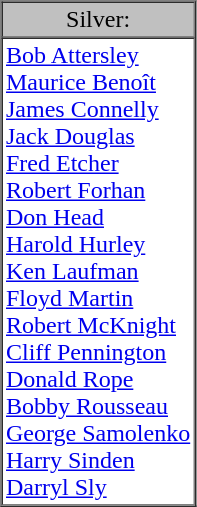<table border="1" cellpadding="2" cellSpacing="0">
<tr>
<td ! align="center" bgcolor="silver">Silver:</td>
</tr>
<tr>
</tr>
<tr valign=top>
<td><a href='#'>Bob Attersley</a> <br> <a href='#'>Maurice Benoît</a> <br> <a href='#'>James Connelly</a> <br> <a href='#'>Jack Douglas</a> <br> <a href='#'>Fred Etcher</a> <br> <a href='#'>Robert Forhan</a> <br> <a href='#'>Don Head</a> <br> <a href='#'>Harold Hurley</a> <br> <a href='#'>Ken Laufman</a> <br> <a href='#'>Floyd Martin</a> <br> <a href='#'>Robert McKnight</a> <br> <a href='#'>Cliff Pennington</a> <br> <a href='#'>Donald Rope</a> <br> <a href='#'>Bobby Rousseau</a> <br> <a href='#'>George Samolenko</a> <br> <a href='#'>Harry Sinden</a> <br> <a href='#'>Darryl Sly</a></td>
</tr>
</table>
